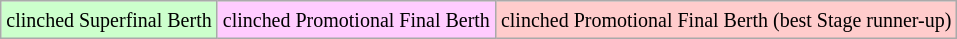<table class="wikitable">
<tr>
<td style="background:#cfc;"><small>clinched Superfinal Berth</small></td>
<td style="background:#fcf;"><small>clinched Promotional Final Berth</small></td>
<td style="background:#fcc;"><small>clinched Promotional Final Berth (best Stage runner-up)</small></td>
</tr>
</table>
